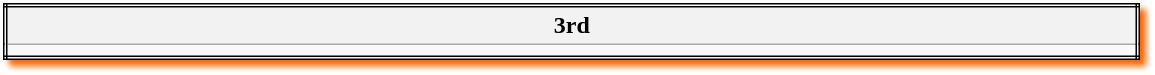<table class="wikitable mw-collapsible mw-collapsed" style="width:60%; border:double #000000; box-shadow: 4px 4px 4px #FF6600;">
<tr>
<th colspan="5">3rd</th>
</tr>
<tr>
<td></td>
</tr>
</table>
